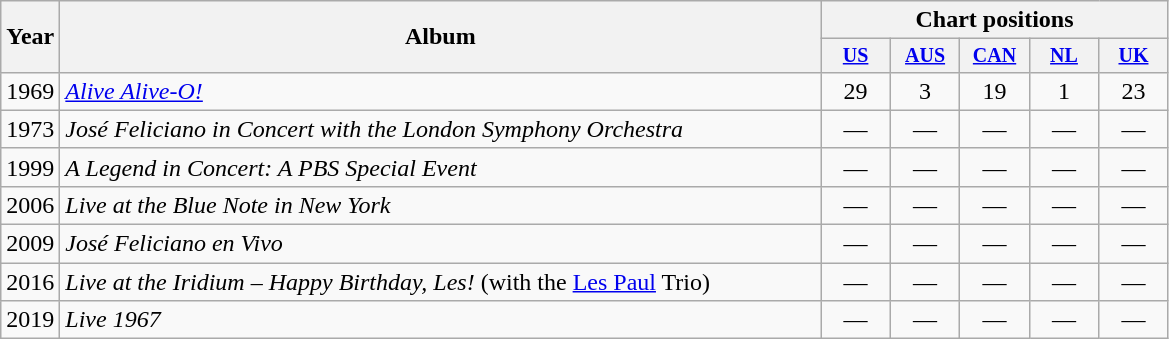<table class="wikitable" style="text-align:center;">
<tr>
<th rowspan="2">Year</th>
<th style="width:500px;" rowspan="2">Album</th>
<th colspan="5">Chart positions</th>
</tr>
<tr style="font-size:smaller;">
<th style="width:40px;"><a href='#'>US</a><br></th>
<th style="width:40px;"><a href='#'>AUS</a><br></th>
<th style="width:40px;"><a href='#'>CAN</a></th>
<th style="width:40px;"><a href='#'>NL</a><br></th>
<th style="width:40px;"><a href='#'>UK</a><br></th>
</tr>
<tr>
<td>1969</td>
<td style="text-align:left;"><em><a href='#'>Alive Alive-O!</a></em></td>
<td>29</td>
<td>3</td>
<td>19</td>
<td>1</td>
<td>23</td>
</tr>
<tr>
<td>1973</td>
<td style="text-align:left;"><em>José Feliciano in Concert with the London Symphony Orchestra</em></td>
<td>—</td>
<td>—</td>
<td>—</td>
<td>—</td>
<td>—</td>
</tr>
<tr>
<td>1999</td>
<td style="text-align:left;"><em>A Legend in Concert: A PBS Special Event</em></td>
<td>—</td>
<td>—</td>
<td>—</td>
<td>—</td>
<td>—</td>
</tr>
<tr>
<td>2006</td>
<td style="text-align:left;"><em>Live at the Blue Note in New York</em></td>
<td>—</td>
<td>—</td>
<td>—</td>
<td>—</td>
<td>—</td>
</tr>
<tr>
<td>2009</td>
<td style="text-align:left;"><em>José Feliciano en Vivo</em></td>
<td>—</td>
<td>—</td>
<td>—</td>
<td>—</td>
<td>—</td>
</tr>
<tr>
<td>2016</td>
<td style="text-align:left;"><em>Live at the Iridium – Happy Birthday, Les!</em> (with the <a href='#'>Les Paul</a> Trio)</td>
<td>—</td>
<td>—</td>
<td>—</td>
<td>—</td>
<td>—</td>
</tr>
<tr>
<td>2019</td>
<td style="text-align:left;"><em>Live 1967</em></td>
<td>—</td>
<td>—</td>
<td>—</td>
<td>—</td>
<td>—</td>
</tr>
</table>
